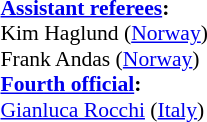<table width=50% style="font-size: 90%">
<tr>
<td><br><strong><a href='#'>Assistant referees</a>:</strong>
<br>Kim Haglund (<a href='#'>Norway</a>)
<br>Frank Andas (<a href='#'>Norway</a>)
<br><strong><a href='#'>Fourth official</a>:</strong>
<br><a href='#'>Gianluca Rocchi</a> (<a href='#'>Italy</a>)</td>
</tr>
</table>
